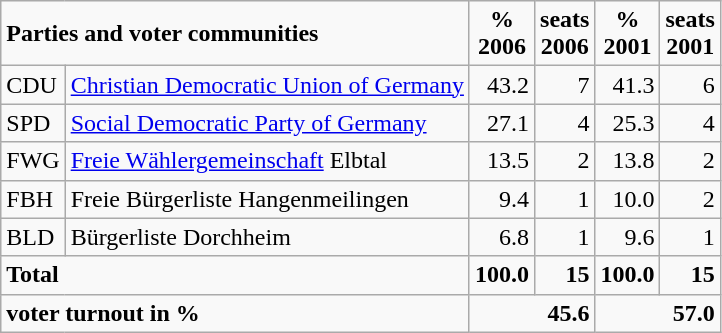<table class="wikitable">
<tr --  class="bgcolor5">
<td colspan="2"><strong>Parties and voter communities</strong></td>
<td align="center"><strong>%<br>2006</strong></td>
<td align="center"><strong>seats<br>2006</strong></td>
<td align="center"><strong>%<br>2001</strong></td>
<td align="center"><strong>seats<br>2001</strong></td>
</tr>
<tr --->
<td>CDU</td>
<td><a href='#'>Christian Democratic Union of Germany</a></td>
<td align="right">43.2</td>
<td align="right">7</td>
<td align="right">41.3</td>
<td align="right">6</td>
</tr>
<tr --->
<td>SPD</td>
<td><a href='#'>Social Democratic Party of Germany</a></td>
<td align="right">27.1</td>
<td align="right">4</td>
<td align="right">25.3</td>
<td align="right">4</td>
</tr>
<tr --->
<td>FWG</td>
<td><a href='#'>Freie Wählergemeinschaft</a> Elbtal</td>
<td align="right">13.5</td>
<td align="right">2</td>
<td align="right">13.8</td>
<td align="right">2</td>
</tr>
<tr --->
<td>FBH</td>
<td>Freie Bürgerliste Hangenmeilingen</td>
<td align="right">9.4</td>
<td align="right">1</td>
<td align="right">10.0</td>
<td align="right">2</td>
</tr>
<tr --->
<td>BLD</td>
<td>Bürgerliste Dorchheim</td>
<td align="right">6.8</td>
<td align="right">1</td>
<td align="right">9.6</td>
<td align="right">1</td>
</tr>
<tr --  class="bgcolor5">
<td colspan="2"><strong>Total</strong></td>
<td align="right"><strong>100.0</strong></td>
<td align="right"><strong>15</strong></td>
<td align="right"><strong>100.0</strong></td>
<td align="right"><strong>15</strong></td>
</tr>
<tr --  class="bgcolor5">
<td colspan="2"><strong>voter turnout in %</strong></td>
<td colspan="2" align="right"><strong>45.6</strong></td>
<td colspan="2" align="right"><strong>57.0</strong></td>
</tr>
</table>
